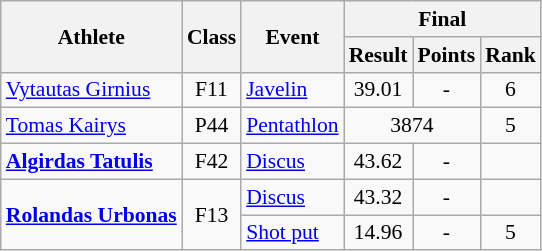<table class=wikitable style="font-size:90%">
<tr>
<th rowspan="2">Athlete</th>
<th rowspan="2">Class</th>
<th rowspan="2">Event</th>
<th colspan="3">Final</th>
</tr>
<tr>
<th>Result</th>
<th>Points</th>
<th>Rank</th>
</tr>
<tr>
<td><a href='#'>Vytautas Girnius</a></td>
<td style="text-align:center;">F11</td>
<td><a href='#'>Javelin</a></td>
<td style="text-align:center;">39.01</td>
<td style="text-align:center;">-</td>
<td style="text-align:center;">6</td>
</tr>
<tr>
<td><a href='#'>Tomas Kairys</a></td>
<td style="text-align:center;">P44</td>
<td><a href='#'>Pentathlon</a></td>
<td style="text-align:center;" colspan="2">3874</td>
<td style="text-align:center;">5</td>
</tr>
<tr>
<td><strong><a href='#'>Algirdas Tatulis</a></strong></td>
<td style="text-align:center;">F42</td>
<td><a href='#'>Discus</a></td>
<td style="text-align:center;">43.62</td>
<td style="text-align:center;">-</td>
<td style="text-align:center;"></td>
</tr>
<tr>
<td rowspan="2"><strong><a href='#'>Rolandas Urbonas</a></strong></td>
<td rowspan="2" style="text-align:center;">F13</td>
<td><a href='#'>Discus</a></td>
<td style="text-align:center;">43.32</td>
<td style="text-align:center;">-</td>
<td style="text-align:center;"></td>
</tr>
<tr>
<td><a href='#'>Shot put</a></td>
<td style="text-align:center;">14.96</td>
<td style="text-align:center;">-</td>
<td style="text-align:center;">5</td>
</tr>
</table>
